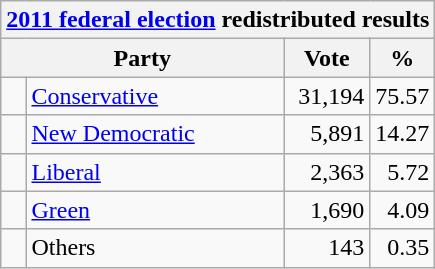<table class="wikitable">
<tr>
<th colspan="4"><a href='#'>2011 federal election</a> redistributed results</th>
</tr>
<tr>
<th bgcolor="#DDDDFF" width="130px" colspan="2">Party</th>
<th bgcolor="#DDDDFF" width="50px">Vote</th>
<th bgcolor="#DDDDFF" width="30px">%</th>
</tr>
<tr>
<td> </td>
<td><a href='#'>Conservative</a></td>
<td align=right>31,194</td>
<td align=right>75.57</td>
</tr>
<tr>
<td> </td>
<td><a href='#'>New Democratic</a></td>
<td align=right>5,891</td>
<td align=right>14.27</td>
</tr>
<tr>
<td> </td>
<td><a href='#'>Liberal</a></td>
<td align=right>2,363</td>
<td align=right>5.72</td>
</tr>
<tr>
<td> </td>
<td><a href='#'>Green</a></td>
<td align=right>1,690</td>
<td align=right>4.09</td>
</tr>
<tr>
<td> </td>
<td>Others</td>
<td align=right>143</td>
<td align=right>0.35</td>
</tr>
</table>
